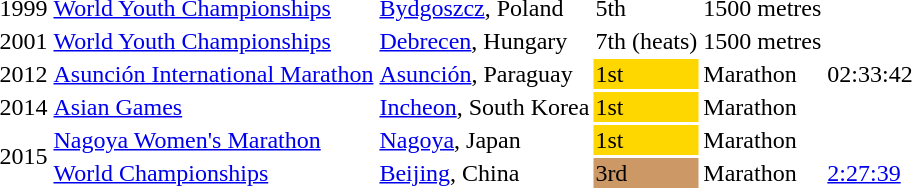<table>
<tr>
<td>1999</td>
<td><a href='#'>World Youth Championships</a></td>
<td><a href='#'>Bydgoszcz</a>, Poland</td>
<td>5th</td>
<td>1500 metres</td>
</tr>
<tr>
<td>2001</td>
<td><a href='#'>World Youth Championships</a></td>
<td><a href='#'>Debrecen</a>, Hungary</td>
<td>7th (heats)</td>
<td>1500 metres</td>
</tr>
<tr>
<td>2012</td>
<td><a href='#'>Asunción International Marathon</a></td>
<td><a href='#'>Asunción</a>, Paraguay</td>
<td bgcolor=gold>1st</td>
<td>Marathon</td>
<td>02:33:42</td>
</tr>
<tr>
<td>2014</td>
<td><a href='#'>Asian Games</a></td>
<td><a href='#'>Incheon</a>, South Korea</td>
<td bgcolor=gold>1st</td>
<td>Marathon</td>
</tr>
<tr>
<td rowspan=2>2015</td>
<td><a href='#'>Nagoya Women's Marathon</a></td>
<td><a href='#'>Nagoya</a>, Japan</td>
<td bgcolor=gold>1st</td>
<td>Marathon</td>
</tr>
<tr>
<td><a href='#'>World Championships</a></td>
<td><a href='#'>Beijing</a>, China</td>
<td bgcolor="cc9966">3rd</td>
<td>Marathon</td>
<td><a href='#'>2:27:39</a></td>
</tr>
</table>
